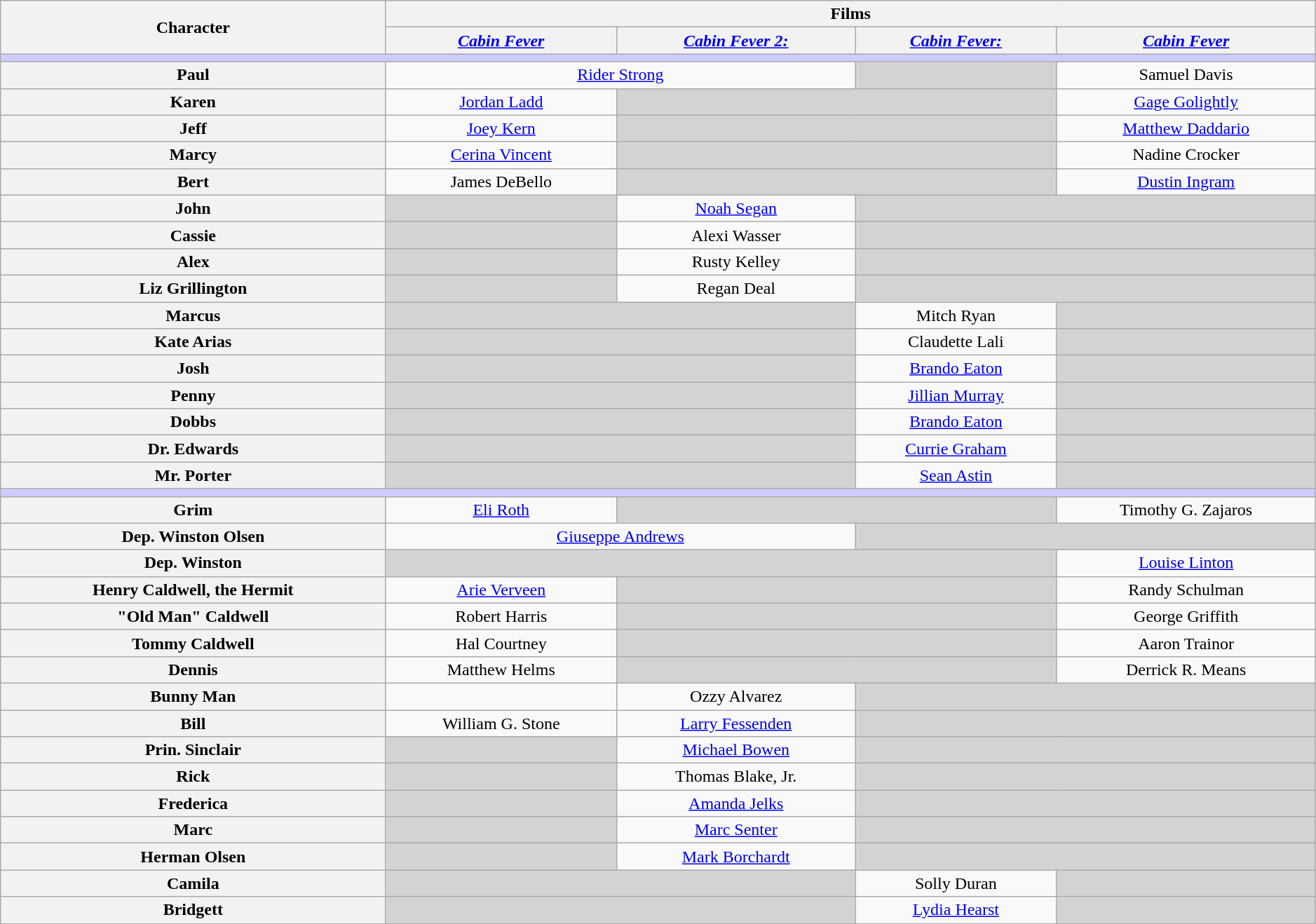<table class="wikitable" style="text-align:center; width:99%;">
<tr>
<th rowspan="2">Character</th>
<th colspan="5" style="text-align:center;">Films</th>
</tr>
<tr>
<th style="text-align:center;"><em><a href='#'>Cabin Fever</a></em> <br></th>
<th style="text-align:center;"><em><a href='#'>Cabin Fever 2: <br></a></em></th>
<th style="text-align:center;"><em><a href='#'>Cabin Fever: <br></a></em></th>
<th style="text-align:center;"><em><a href='#'>Cabin Fever</a></em> <br></th>
</tr>
<tr>
<th style="background-color:#ccccff;" colspan="5"></th>
</tr>
<tr>
<th>Paul</th>
<td colspan="2"><a href='#'>Rider Strong</a></td>
<td style="background:lightgrey;"> </td>
<td>Samuel Davis</td>
</tr>
<tr>
<th>Karen</th>
<td><a href='#'>Jordan Ladd</a></td>
<td colspan="2" style="background:lightgrey;"> </td>
<td><a href='#'>Gage Golightly</a></td>
</tr>
<tr>
<th>Jeff</th>
<td><a href='#'>Joey Kern</a></td>
<td colspan="2" style="background:lightgrey;"> </td>
<td><a href='#'>Matthew Daddario</a></td>
</tr>
<tr>
<th>Marcy</th>
<td><a href='#'>Cerina Vincent</a></td>
<td colspan="2" style="background:lightgrey;"> </td>
<td>Nadine Crocker</td>
</tr>
<tr>
<th>Bert</th>
<td>James DeBello</td>
<td colspan="2" style="background:lightgrey;"> </td>
<td><a href='#'>Dustin Ingram</a></td>
</tr>
<tr>
<th>John</th>
<td style="background:lightgrey;"> </td>
<td><a href='#'>Noah Segan</a></td>
<td colspan="2" style="background:lightgrey;"> </td>
</tr>
<tr>
<th>Cassie</th>
<td style="background:lightgrey;"> </td>
<td>Alexi Wasser</td>
<td colspan="2" style="background:lightgrey;"> </td>
</tr>
<tr>
<th>Alex</th>
<td style="background:lightgrey;"> </td>
<td>Rusty Kelley</td>
<td colspan="2" style="background:lightgrey;"> </td>
</tr>
<tr>
<th>Liz Grillington</th>
<td style="background:lightgrey;"> </td>
<td>Regan Deal</td>
<td colspan="2" style="background:lightgrey;"> </td>
</tr>
<tr>
<th>Marcus</th>
<td colspan="2" style="background:lightgrey;"> </td>
<td>Mitch Ryan</td>
<td style="background:lightgrey;"> </td>
</tr>
<tr>
<th>Kate Arias</th>
<td colspan="2" style="background:lightgrey;"> </td>
<td>Claudette Lali</td>
<td style="background:lightgrey;"> </td>
</tr>
<tr>
<th>Josh</th>
<td colspan="2" style="background:lightgrey;"> </td>
<td><a href='#'>Brando Eaton</a></td>
<td style="background:lightgrey;"> </td>
</tr>
<tr>
<th>Penny</th>
<td colspan="2" style="background:lightgrey;"> </td>
<td><a href='#'>Jillian Murray</a></td>
<td style="background:lightgrey;"> </td>
</tr>
<tr>
<th>Dobbs</th>
<td colspan="2" style="background:lightgrey;"> </td>
<td><a href='#'>Brando Eaton</a></td>
<td style="background:lightgrey;"> </td>
</tr>
<tr>
<th>Dr. Edwards</th>
<td colspan="2" style="background:lightgrey;"> </td>
<td><a href='#'>Currie Graham</a></td>
<td style="background:lightgrey;"> </td>
</tr>
<tr>
<th>Mr. Porter</th>
<td colspan="2" style="background:lightgrey;"> </td>
<td><a href='#'>Sean Astin</a></td>
<td style="background:lightgrey;"> </td>
</tr>
<tr>
<th style="background-color:#ccccff;" colspan="5"></th>
</tr>
<tr>
<th>Grim</th>
<td><a href='#'>Eli Roth</a><br></td>
<td colspan="2" style="background:lightgrey;"> </td>
<td>Timothy G. Zajaros <br></td>
</tr>
<tr>
<th>Dep. Winston Olsen</th>
<td colspan="2"><a href='#'>Giuseppe Andrews</a></td>
<td colspan="2" style="background:lightgrey;"> </td>
</tr>
<tr>
<th>Dep. Winston</th>
<td colspan="3" style="background:lightgrey;"> </td>
<td><a href='#'>Louise Linton</a></td>
</tr>
<tr>
<th>Henry Caldwell, the Hermit</th>
<td><a href='#'>Arie Verveen</a></td>
<td colspan="2" style="background:lightgrey;"> </td>
<td>Randy Schulman</td>
</tr>
<tr>
<th>"Old Man" Caldwell</th>
<td>Robert Harris</td>
<td colspan="2" style="background:lightgrey;"> </td>
<td>George Griffith</td>
</tr>
<tr>
<th>Tommy Caldwell</th>
<td>Hal Courtney</td>
<td colspan="2" style="background:lightgrey;"> </td>
<td>Aaron Trainor</td>
</tr>
<tr>
<th>Dennis</th>
<td>Matthew Helms</td>
<td colspan="2" style="background:lightgrey;"> </td>
<td>Derrick R. Means</td>
</tr>
<tr>
<th>Bunny Man</th>
<td></td>
<td>Ozzy Alvarez</td>
<td colspan="2" style="background:lightgrey;"> </td>
</tr>
<tr>
<th>Bill</th>
<td>William G. Stone</td>
<td><a href='#'>Larry Fessenden</a></td>
<td colspan="2" style="background:lightgrey;"> </td>
</tr>
<tr>
<th>Prin. Sinclair</th>
<td style="background:lightgrey;"> </td>
<td><a href='#'>Michael Bowen</a></td>
<td colspan="2" style="background:lightgrey;"> </td>
</tr>
<tr>
<th>Rick</th>
<td style="background:lightgrey;"> </td>
<td>Thomas Blake, Jr.</td>
<td colspan="2" style="background:lightgrey;"> </td>
</tr>
<tr>
<th>Frederica</th>
<td style="background:lightgrey;"> </td>
<td><a href='#'>Amanda Jelks</a></td>
<td colspan="2" style="background:lightgrey;"> </td>
</tr>
<tr>
<th>Marc</th>
<td style="background:lightgrey;"> </td>
<td><a href='#'>Marc Senter</a></td>
<td colspan="2" style="background:lightgrey;"> </td>
</tr>
<tr>
<th>Herman Olsen</th>
<td style="background:lightgrey;"> </td>
<td><a href='#'>Mark Borchardt</a></td>
<td colspan="2" style="background:lightgrey;"> </td>
</tr>
<tr>
<th>Camila</th>
<td colspan="2" style="background:lightgrey;"> </td>
<td>Solly Duran</td>
<td style="background:lightgrey;"> </td>
</tr>
<tr>
<th>Bridgett</th>
<td colspan="2" style="background:lightgrey;"> </td>
<td><a href='#'>Lydia Hearst</a></td>
<td style="background:lightgrey;"> </td>
</tr>
<tr>
</tr>
</table>
